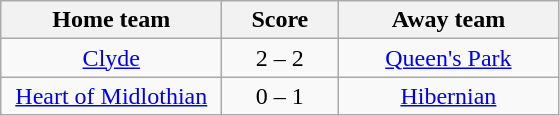<table class="wikitable" style="text-align: center">
<tr>
<th width=140>Home team</th>
<th width=70>Score</th>
<th width=140>Away team</th>
</tr>
<tr>
<td><a href='#'>Clyde</a></td>
<td>2 – 2</td>
<td><a href='#'>Queen's Park</a></td>
</tr>
<tr>
<td><a href='#'>Heart of Midlothian</a></td>
<td>0 – 1</td>
<td><a href='#'>Hibernian</a></td>
</tr>
</table>
